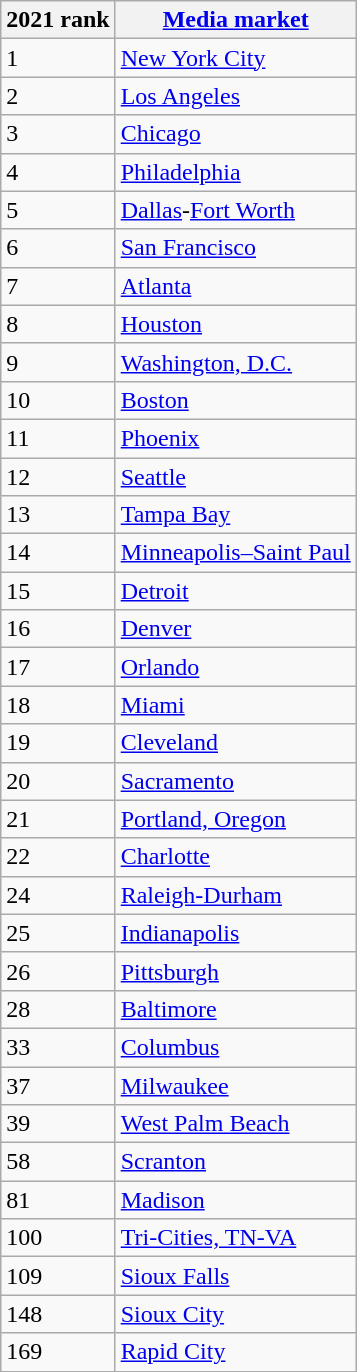<table class="wikitable sortable">
<tr>
<th>2021 rank</th>
<th><a href='#'>Media market</a></th>
</tr>
<tr>
<td>1</td>
<td><a href='#'>New York City</a></td>
</tr>
<tr>
<td>2</td>
<td><a href='#'>Los Angeles</a></td>
</tr>
<tr>
<td>3</td>
<td><a href='#'>Chicago</a></td>
</tr>
<tr>
<td>4</td>
<td><a href='#'>Philadelphia</a></td>
</tr>
<tr>
<td>5</td>
<td><a href='#'>Dallas</a>-<a href='#'>Fort Worth</a></td>
</tr>
<tr>
<td>6</td>
<td><a href='#'>San Francisco</a></td>
</tr>
<tr>
<td>7</td>
<td><a href='#'>Atlanta</a></td>
</tr>
<tr>
<td>8</td>
<td><a href='#'>Houston</a></td>
</tr>
<tr>
<td>9</td>
<td><a href='#'>Washington, D.C.</a></td>
</tr>
<tr>
<td>10</td>
<td><a href='#'>Boston</a></td>
</tr>
<tr>
<td>11</td>
<td><a href='#'>Phoenix</a></td>
</tr>
<tr>
<td>12</td>
<td><a href='#'>Seattle</a></td>
</tr>
<tr>
<td>13</td>
<td><a href='#'>Tampa Bay</a></td>
</tr>
<tr>
<td>14</td>
<td><a href='#'>Minneapolis–Saint Paul</a></td>
</tr>
<tr>
<td>15</td>
<td><a href='#'>Detroit</a></td>
</tr>
<tr>
<td>16</td>
<td><a href='#'>Denver</a></td>
</tr>
<tr>
<td>17</td>
<td><a href='#'>Orlando</a></td>
</tr>
<tr>
<td>18</td>
<td><a href='#'>Miami</a></td>
</tr>
<tr>
<td>19</td>
<td><a href='#'>Cleveland</a></td>
</tr>
<tr>
<td>20</td>
<td><a href='#'>Sacramento</a></td>
</tr>
<tr>
<td>21</td>
<td><a href='#'>Portland, Oregon</a></td>
</tr>
<tr>
<td>22</td>
<td><a href='#'>Charlotte</a></td>
</tr>
<tr>
<td>24</td>
<td><a href='#'>Raleigh-Durham</a></td>
</tr>
<tr>
<td>25</td>
<td><a href='#'>Indianapolis</a></td>
</tr>
<tr>
<td>26</td>
<td><a href='#'>Pittsburgh</a></td>
</tr>
<tr>
<td>28</td>
<td><a href='#'>Baltimore</a></td>
</tr>
<tr>
<td>33</td>
<td><a href='#'>Columbus</a></td>
</tr>
<tr>
<td>37</td>
<td><a href='#'>Milwaukee</a></td>
</tr>
<tr>
<td>39</td>
<td><a href='#'>West Palm Beach</a></td>
</tr>
<tr>
<td>58</td>
<td><a href='#'>Scranton</a></td>
</tr>
<tr>
<td>81</td>
<td><a href='#'>Madison</a></td>
</tr>
<tr>
<td>100</td>
<td><a href='#'>Tri-Cities, TN-VA</a></td>
</tr>
<tr>
<td>109</td>
<td><a href='#'>Sioux Falls</a></td>
</tr>
<tr>
<td>148</td>
<td><a href='#'>Sioux City</a></td>
</tr>
<tr>
<td>169</td>
<td><a href='#'>Rapid City</a></td>
</tr>
</table>
